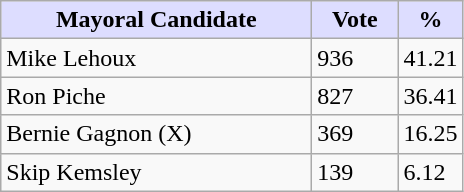<table class="wikitable">
<tr>
<th style="background:#ddf; width:200px;">Mayoral Candidate</th>
<th style="background:#ddf; width:50px;">Vote</th>
<th style="background:#ddf; width:30px;">%</th>
</tr>
<tr>
<td>Mike Lehoux</td>
<td>936</td>
<td>41.21</td>
</tr>
<tr>
<td>Ron Piche</td>
<td>827</td>
<td>36.41</td>
</tr>
<tr>
<td>Bernie Gagnon (X)</td>
<td>369</td>
<td>16.25</td>
</tr>
<tr>
<td>Skip Kemsley</td>
<td>139</td>
<td>6.12</td>
</tr>
</table>
